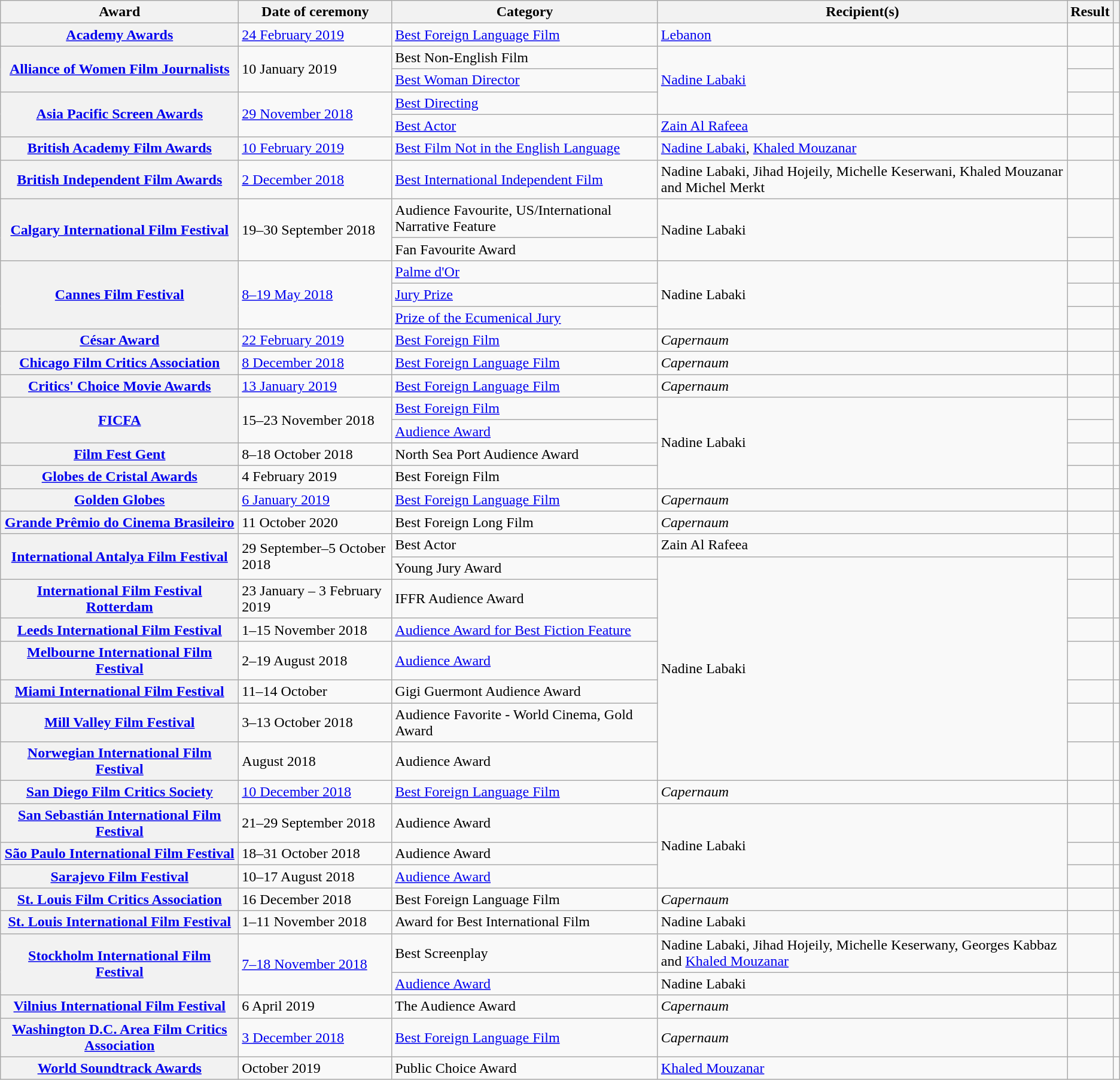<table class="wikitable plainrowheaders sortable">
<tr>
<th scope="col">Award</th>
<th scope="col">Date of ceremony</th>
<th scope="col">Category</th>
<th scope="col">Recipient(s)</th>
<th scope="col">Result</th>
<th scope="col" class="unsortable"></th>
</tr>
<tr>
<th scope="row"><a href='#'>Academy Awards</a></th>
<td rowspan="1"><a href='#'>24 February 2019</a></td>
<td><a href='#'>Best Foreign Language Film</a></td>
<td><a href='#'>Lebanon</a></td>
<td></td>
<td></td>
</tr>
<tr>
<th scope="row" rowspan=2><a href='#'>Alliance of Women Film Journalists</a></th>
<td rowspan=2>10 January 2019</td>
<td>Best Non-English Film</td>
<td rowspan=3><a href='#'>Nadine Labaki</a></td>
<td></td>
<td rowspan=2></td>
</tr>
<tr>
<td><a href='#'>Best Woman Director</a></td>
<td></td>
</tr>
<tr>
<th scope="row" rowspan=2><a href='#'>Asia Pacific Screen Awards</a></th>
<td rowspan="2"><a href='#'>29 November 2018</a></td>
<td><a href='#'>Best Directing</a></td>
<td></td>
<td rowspan="2"></td>
</tr>
<tr>
<td><a href='#'>Best Actor</a></td>
<td><a href='#'>Zain Al Rafeea</a></td>
<td></td>
</tr>
<tr>
<th scope="row"><a href='#'>British Academy Film Awards</a></th>
<td rowspan="1"><a href='#'>10 February 2019</a></td>
<td><a href='#'>Best Film Not in the English Language</a></td>
<td><a href='#'>Nadine Labaki</a>, <a href='#'>Khaled Mouzanar</a></td>
<td></td>
<td></td>
</tr>
<tr>
<th scope="row"><a href='#'>British Independent Film Awards</a></th>
<td rowspan="1"><a href='#'>2 December 2018</a></td>
<td><a href='#'>Best International Independent Film</a></td>
<td>Nadine Labaki, Jihad Hojeily, Michelle Keserwani, Khaled Mouzanar and Michel Merkt</td>
<td></td>
<td></td>
</tr>
<tr>
<th scope="row" rowspan=2><a href='#'>Calgary International Film Festival</a></th>
<td rowspan="2">19–30 September 2018</td>
<td>Audience Favourite, US/International Narrative Feature</td>
<td rowspan="2">Nadine Labaki</td>
<td></td>
<td rowspan="2"></td>
</tr>
<tr>
<td>Fan Favourite Award</td>
<td></td>
</tr>
<tr>
<th scope="row" rowspan="3"><a href='#'>Cannes Film Festival</a></th>
<td rowspan="3"><a href='#'>8–19 May 2018</a></td>
<td><a href='#'>Palme d'Or</a></td>
<td rowspan="3">Nadine Labaki</td>
<td></td>
<td></td>
</tr>
<tr>
<td><a href='#'>Jury Prize</a></td>
<td></td>
<td></td>
</tr>
<tr>
<td><a href='#'>Prize of the Ecumenical Jury</a></td>
<td></td>
<td></td>
</tr>
<tr>
<th scope="row"><a href='#'>César Award</a></th>
<td><a href='#'>22 February 2019</a></td>
<td><a href='#'>Best Foreign Film</a></td>
<td><em>Capernaum</em></td>
<td></td>
<td></td>
</tr>
<tr>
<th scope="row"><a href='#'>Chicago Film Critics Association</a></th>
<td><a href='#'>8 December 2018</a></td>
<td><a href='#'>Best Foreign Language Film</a></td>
<td><em>Capernaum</em></td>
<td></td>
<td></td>
</tr>
<tr>
<th scope="row"><a href='#'>Critics' Choice Movie Awards</a></th>
<td><a href='#'>13 January 2019</a></td>
<td><a href='#'>Best Foreign Language Film</a></td>
<td><em>Capernaum</em></td>
<td></td>
<td></td>
</tr>
<tr>
<th scope="row" rowspan="2"><a href='#'>FICFA</a></th>
<td rowspan="2">15–23 November 2018</td>
<td><a href='#'>Best Foreign Film</a></td>
<td rowspan="4">Nadine Labaki</td>
<td></td>
<td rowspan="2"></td>
</tr>
<tr>
<td scope="row"><a href='#'>Audience Award</a></td>
<td></td>
</tr>
<tr>
<th scope="row"><a href='#'>Film Fest Gent</a></th>
<td>8–18 October 2018</td>
<td>North Sea Port Audience Award</td>
<td></td>
<td></td>
</tr>
<tr>
<th scope="row"><a href='#'>Globes de Cristal Awards</a></th>
<td>4 February 2019</td>
<td>Best Foreign Film</td>
<td></td>
<td></td>
</tr>
<tr>
<th scope="row"><a href='#'>Golden Globes</a></th>
<td rowspan="1"><a href='#'>6 January 2019</a></td>
<td><a href='#'>Best Foreign Language Film</a></td>
<td><em>Capernaum</em></td>
<td></td>
<td rowspan="1"></td>
</tr>
<tr>
<th scope="row"><a href='#'>Grande Prêmio do Cinema Brasileiro</a></th>
<td>11 October 2020</td>
<td>Best Foreign Long Film</td>
<td rowspan="1"><em>Capernaum</em></td>
<td></td>
<td></td>
</tr>
<tr>
<th scope="row" rowspan=2><a href='#'>International Antalya Film Festival</a></th>
<td rowspan="2">29 September–5 October 2018</td>
<td>Best Actor</td>
<td>Zain Al Rafeea</td>
<td></td>
<td rowspan="2"></td>
</tr>
<tr>
<td>Young Jury Award</td>
<td rowspan="7">Nadine Labaki</td>
<td></td>
</tr>
<tr>
<th scope="row"><a href='#'>International Film Festival Rotterdam</a></th>
<td>23 January – 3 February 2019</td>
<td>IFFR Audience Award</td>
<td></td>
<td></td>
</tr>
<tr>
<th scope="row"><a href='#'>Leeds International Film Festival</a></th>
<td>1–15 November 2018</td>
<td><a href='#'>Audience Award for Best Fiction Feature</a></td>
<td></td>
<td></td>
</tr>
<tr>
<th scope="row"><a href='#'>Melbourne International Film Festival</a></th>
<td>2–19 August 2018</td>
<td><a href='#'>Audience Award</a></td>
<td></td>
<td></td>
</tr>
<tr>
<th scope="row"><a href='#'>Miami International Film Festival</a></th>
<td>11–14 October</td>
<td>Gigi Guermont Audience Award</td>
<td></td>
<td></td>
</tr>
<tr>
<th scope="row"><a href='#'>Mill Valley Film Festival</a></th>
<td>3–13 October 2018</td>
<td>Audience Favorite - World Cinema, Gold Award</td>
<td></td>
<td></td>
</tr>
<tr>
<th scope="row"><a href='#'>Norwegian International Film Festival</a></th>
<td>August 2018</td>
<td>Audience Award</td>
<td></td>
<td></td>
</tr>
<tr>
<th scope="row"><a href='#'>San Diego Film Critics Society</a></th>
<td><a href='#'>10 December 2018</a></td>
<td><a href='#'>Best Foreign Language Film</a></td>
<td><em>Capernaum</em></td>
<td></td>
<td></td>
</tr>
<tr>
<th scope="row"><a href='#'>San Sebastián International Film Festival</a></th>
<td>21–29 September 2018</td>
<td>Audience Award</td>
<td rowspan="3">Nadine Labaki</td>
<td></td>
<td></td>
</tr>
<tr>
<th scope="row"><a href='#'>São Paulo International Film Festival</a></th>
<td>18–31 October 2018</td>
<td>Audience Award</td>
<td></td>
<td></td>
</tr>
<tr>
<th scope="row"><a href='#'>Sarajevo Film Festival</a></th>
<td>10–17 August 2018</td>
<td><a href='#'>Audience Award</a></td>
<td></td>
<td></td>
</tr>
<tr>
<th scope="row"><a href='#'>St. Louis Film Critics Association</a></th>
<td>16 December 2018</td>
<td>Best Foreign Language Film</td>
<td><em>Capernaum</em></td>
<td></td>
<td></td>
</tr>
<tr>
<th scope="row"><a href='#'>St. Louis International Film Festival</a></th>
<td>1–11 November 2018</td>
<td>Award for Best International Film</td>
<td>Nadine Labaki</td>
<td></td>
<td></td>
</tr>
<tr>
<th scope="row" rowspan="2"><a href='#'>Stockholm International Film Festival</a></th>
<td rowspan="2"><a href='#'>7–18 November 2018</a></td>
<td>Best Screenplay</td>
<td>Nadine Labaki, Jihad Hojeily, Michelle Keserwany, Georges Kabbaz and <a href='#'>Khaled Mouzanar</a></td>
<td></td>
<td></td>
</tr>
<tr>
<td><a href='#'>Audience Award</a></td>
<td>Nadine Labaki</td>
<td></td>
<td></td>
</tr>
<tr>
<th scope="row"><a href='#'>Vilnius International Film Festival</a></th>
<td>6 April 2019</td>
<td>The Audience Award</td>
<td><em>Capernaum</em></td>
<td></td>
<td></td>
</tr>
<tr>
<th scope="row"><a href='#'>Washington D.C. Area Film Critics Association</a></th>
<td><a href='#'>3 December 2018</a></td>
<td><a href='#'>Best Foreign Language Film</a></td>
<td><em>Capernaum</em></td>
<td></td>
<td></td>
</tr>
<tr>
<th scope="row"><a href='#'>World Soundtrack Awards</a></th>
<td>October 2019</td>
<td>Public Choice Award</td>
<td><a href='#'>Khaled Mouzanar</a></td>
<td></td>
<td></td>
</tr>
</table>
